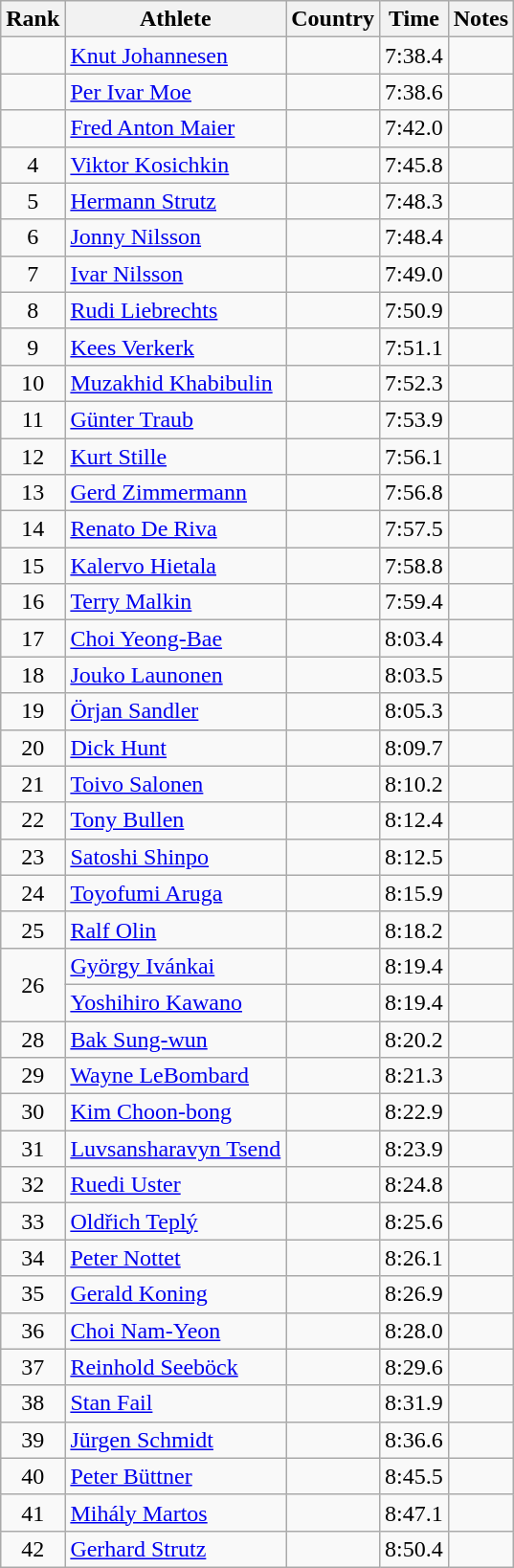<table class="wikitable sortable" style="text-align:center">
<tr>
<th>Rank</th>
<th>Athlete</th>
<th>Country</th>
<th>Time</th>
<th>Notes</th>
</tr>
<tr>
<td></td>
<td align=left><a href='#'>Knut Johannesen</a></td>
<td align=left></td>
<td>7:38.4</td>
<td></td>
</tr>
<tr>
<td></td>
<td align=left><a href='#'>Per Ivar Moe</a></td>
<td align=left></td>
<td>7:38.6</td>
<td></td>
</tr>
<tr>
<td></td>
<td align=left><a href='#'>Fred Anton Maier</a></td>
<td align=left></td>
<td>7:42.0</td>
<td></td>
</tr>
<tr>
<td>4</td>
<td align=left><a href='#'>Viktor Kosichkin</a></td>
<td align=left></td>
<td>7:45.8</td>
<td></td>
</tr>
<tr>
<td>5</td>
<td align=left><a href='#'>Hermann Strutz</a></td>
<td align=left></td>
<td>7:48.3</td>
<td></td>
</tr>
<tr>
<td>6</td>
<td align=left><a href='#'>Jonny Nilsson</a></td>
<td align=left></td>
<td>7:48.4</td>
<td></td>
</tr>
<tr>
<td>7</td>
<td align=left><a href='#'>Ivar Nilsson</a></td>
<td align=left></td>
<td>7:49.0</td>
<td></td>
</tr>
<tr>
<td>8</td>
<td align=left><a href='#'>Rudi Liebrechts</a></td>
<td align=left></td>
<td>7:50.9</td>
<td></td>
</tr>
<tr>
<td>9</td>
<td align=left><a href='#'>Kees Verkerk</a></td>
<td align=left></td>
<td>7:51.1</td>
<td></td>
</tr>
<tr>
<td>10</td>
<td align=left><a href='#'>Muzakhid Khabibulin</a></td>
<td align=left></td>
<td>7:52.3</td>
<td></td>
</tr>
<tr>
<td>11</td>
<td align=left><a href='#'>Günter Traub</a></td>
<td align=left></td>
<td>7:53.9</td>
<td></td>
</tr>
<tr>
<td>12</td>
<td align=left><a href='#'>Kurt Stille</a></td>
<td align=left></td>
<td>7:56.1</td>
<td></td>
</tr>
<tr>
<td>13</td>
<td align=left><a href='#'>Gerd Zimmermann</a></td>
<td align=left></td>
<td>7:56.8</td>
</tr>
<tr>
<td>14</td>
<td align=left><a href='#'>Renato De Riva</a></td>
<td align=left></td>
<td>7:57.5</td>
<td></td>
</tr>
<tr>
<td>15</td>
<td align=left><a href='#'>Kalervo Hietala</a></td>
<td align=left></td>
<td>7:58.8</td>
<td></td>
</tr>
<tr>
<td>16</td>
<td align=left><a href='#'>Terry Malkin</a></td>
<td align=left></td>
<td>7:59.4</td>
<td></td>
</tr>
<tr>
<td>17</td>
<td align=left><a href='#'>Choi Yeong-Bae</a></td>
<td align=left></td>
<td>8:03.4</td>
<td></td>
</tr>
<tr>
<td>18</td>
<td align=left><a href='#'>Jouko Launonen</a></td>
<td align=left></td>
<td>8:03.5</td>
<td></td>
</tr>
<tr>
<td>19</td>
<td align=left><a href='#'>Örjan Sandler</a></td>
<td align=left></td>
<td>8:05.3</td>
<td></td>
</tr>
<tr>
<td>20</td>
<td align=left><a href='#'>Dick Hunt</a></td>
<td align=left></td>
<td>8:09.7</td>
<td></td>
</tr>
<tr>
<td>21</td>
<td align=left><a href='#'>Toivo Salonen</a></td>
<td align=left></td>
<td>8:10.2</td>
<td></td>
</tr>
<tr>
<td>22</td>
<td align=left><a href='#'>Tony Bullen</a></td>
<td align=left></td>
<td>8:12.4</td>
<td></td>
</tr>
<tr>
<td>23</td>
<td align=left><a href='#'>Satoshi Shinpo</a></td>
<td align=left></td>
<td>8:12.5</td>
<td></td>
</tr>
<tr>
<td>24</td>
<td align=left><a href='#'>Toyofumi Aruga</a></td>
<td align=left></td>
<td>8:15.9</td>
<td></td>
</tr>
<tr>
<td>25</td>
<td align=left><a href='#'>Ralf Olin</a></td>
<td align=left></td>
<td>8:18.2</td>
<td></td>
</tr>
<tr>
<td rowspan=2>26</td>
<td align=left><a href='#'>György Ivánkai</a></td>
<td align=left></td>
<td>8:19.4</td>
<td></td>
</tr>
<tr>
<td align=left><a href='#'>Yoshihiro Kawano</a></td>
<td align=left></td>
<td>8:19.4</td>
<td></td>
</tr>
<tr>
<td>28</td>
<td align=left><a href='#'>Bak Sung-wun</a></td>
<td align=left></td>
<td>8:20.2</td>
<td></td>
</tr>
<tr>
<td>29</td>
<td align=left><a href='#'>Wayne LeBombard</a></td>
<td align=left></td>
<td>8:21.3</td>
<td></td>
</tr>
<tr>
<td>30</td>
<td align=left><a href='#'>Kim Choon-bong</a></td>
<td align=left></td>
<td>8:22.9</td>
<td></td>
</tr>
<tr>
<td>31</td>
<td align=left><a href='#'>Luvsansharavyn Tsend</a></td>
<td align=left></td>
<td>8:23.9</td>
<td></td>
</tr>
<tr>
<td>32</td>
<td align=left><a href='#'>Ruedi Uster</a></td>
<td align=left></td>
<td>8:24.8</td>
<td></td>
</tr>
<tr>
<td>33</td>
<td align=left><a href='#'>Oldřich Teplý</a></td>
<td align=left></td>
<td>8:25.6</td>
<td></td>
</tr>
<tr>
<td>34</td>
<td align=left><a href='#'>Peter Nottet</a></td>
<td align=left></td>
<td>8:26.1</td>
<td></td>
</tr>
<tr>
<td>35</td>
<td align=left><a href='#'>Gerald Koning</a></td>
<td align=left></td>
<td>8:26.9</td>
<td></td>
</tr>
<tr>
<td>36</td>
<td align=left><a href='#'>Choi Nam-Yeon</a></td>
<td align=left></td>
<td>8:28.0</td>
<td></td>
</tr>
<tr>
<td>37</td>
<td align=left><a href='#'>Reinhold Seeböck</a></td>
<td align=left></td>
<td>8:29.6</td>
<td></td>
</tr>
<tr>
<td>38</td>
<td align=left><a href='#'>Stan Fail</a></td>
<td align=left></td>
<td>8:31.9</td>
<td></td>
</tr>
<tr>
<td>39</td>
<td align=left><a href='#'>Jürgen Schmidt</a></td>
<td align=left></td>
<td>8:36.6</td>
<td></td>
</tr>
<tr>
<td>40</td>
<td align=left><a href='#'>Peter Büttner</a></td>
<td align=left></td>
<td>8:45.5</td>
<td></td>
</tr>
<tr>
<td>41</td>
<td align=left><a href='#'>Mihály Martos</a></td>
<td align=left></td>
<td>8:47.1</td>
<td></td>
</tr>
<tr>
<td>42</td>
<td align=left><a href='#'>Gerhard Strutz</a></td>
<td align=left></td>
<td>8:50.4</td>
<td></td>
</tr>
</table>
